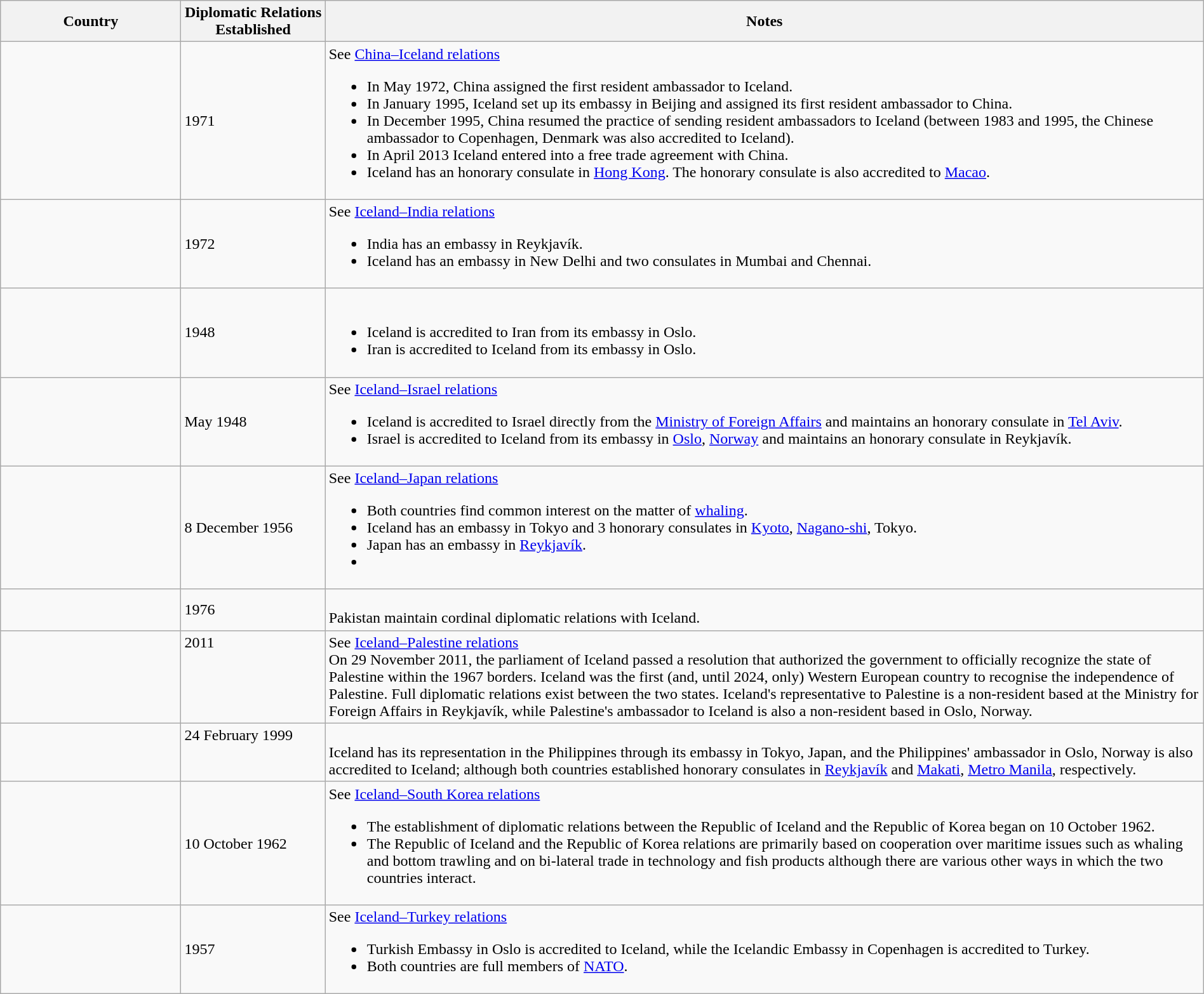<table class="wikitable sortable" style="width:100%; margin:auto;">
<tr>
<th style="width:15%;">Country</th>
<th style="width:12%;">Diplomatic Relations Established</th>
<th>Notes</th>
</tr>
<tr -valign="top">
<td></td>
<td>1971</td>
<td>See <a href='#'>China–Iceland relations</a><br><ul><li>In May 1972, China assigned the first resident ambassador to Iceland.</li><li>In January 1995, Iceland set up its embassy in Beijing and assigned its first resident ambassador to China.</li><li>In December 1995, China resumed the practice of sending resident ambassadors to Iceland (between 1983 and 1995, the Chinese ambassador to Copenhagen, Denmark was also accredited to Iceland).</li><li>In April 2013 Iceland entered into a free trade agreement with China.</li><li>Iceland has an honorary consulate in <a href='#'>Hong Kong</a>. The honorary consulate is also accredited to <a href='#'>Macao</a>.</li></ul></td>
</tr>
<tr -valign="top">
<td></td>
<td>1972</td>
<td>See <a href='#'>Iceland–India relations</a><br><ul><li>India has an embassy in Reykjavík.</li><li>Iceland has an embassy in New Delhi and two consulates in Mumbai and Chennai.</li></ul></td>
</tr>
<tr -valign="top">
<td></td>
<td>1948</td>
<td><br><ul><li>Iceland is accredited to Iran from its embassy in Oslo.</li><li>Iran is accredited to Iceland from its embassy in Oslo.</li></ul></td>
</tr>
<tr -valign="top">
<td></td>
<td>May 1948</td>
<td>See <a href='#'>Iceland–Israel relations</a><br><ul><li>Iceland is accredited to Israel directly from the <a href='#'>Ministry of Foreign Affairs</a> and maintains an honorary consulate in <a href='#'>Tel Aviv</a>.</li><li>Israel is accredited to Iceland from its embassy in <a href='#'>Oslo</a>, <a href='#'>Norway</a> and maintains an honorary consulate in Reykjavík.</li></ul></td>
</tr>
<tr -valign="top">
<td></td>
<td>8 December 1956</td>
<td>See <a href='#'>Iceland–Japan relations</a><br><ul><li>Both countries find common interest on the matter of <a href='#'>whaling</a>.</li><li>Iceland has an embassy in Tokyo and 3 honorary consulates in <a href='#'>Kyoto</a>, <a href='#'>Nagano-shi</a>, Tokyo.</li><li>Japan has an embassy in <a href='#'>Reykjavík</a>.</li><li></li></ul></td>
</tr>
<tr -valign="top">
<td></td>
<td>1976</td>
<td><br>Pakistan maintain cordinal diplomatic relations with Iceland.</td>
</tr>
<tr valign="top">
<td></td>
<td>2011</td>
<td>See <a href='#'>Iceland–Palestine relations</a><br>On 29 November 2011, the parliament of Iceland passed a resolution that authorized the government to officially recognize the state of Palestine within the 1967 borders. Iceland was the first (and, until 2024, only) Western European country to recognise the independence of Palestine. Full diplomatic relations exist between the two states. Iceland's representative to Palestine is a non-resident based at the Ministry for Foreign Affairs in Reykjavík, while Palestine's ambassador to Iceland is also a non-resident based in Oslo, Norway.</td>
</tr>
<tr valign="top">
<td></td>
<td>24 February 1999</td>
<td><br>Iceland has its representation in the Philippines through its embassy in Tokyo, Japan, and the Philippines' ambassador in Oslo, Norway is also accredited to Iceland; although both countries established honorary consulates in <a href='#'>Reykjavík</a> and <a href='#'>Makati</a>, <a href='#'>Metro Manila</a>, respectively.</td>
</tr>
<tr -valign="top">
<td></td>
<td> 10 October 1962</td>
<td>See <a href='#'>Iceland–South Korea relations</a><br><ul><li>The establishment of diplomatic relations between the Republic of Iceland and the Republic of Korea began on 10 October 1962.</li><li>The Republic of Iceland and the Republic of Korea relations are primarily based on cooperation over maritime issues such as whaling and bottom trawling and on bi-lateral trade in technology and fish products although there are various other ways in which the two countries interact.</li></ul></td>
</tr>
<tr -valign="top">
<td></td>
<td>1957</td>
<td>See <a href='#'>Iceland–Turkey relations</a><br><ul><li>Turkish Embassy in Oslo is accredited to Iceland, while the Icelandic Embassy in Copenhagen is accredited to Turkey.</li><li>Both countries are full members of <a href='#'>NATO</a>.</li></ul></td>
</tr>
</table>
